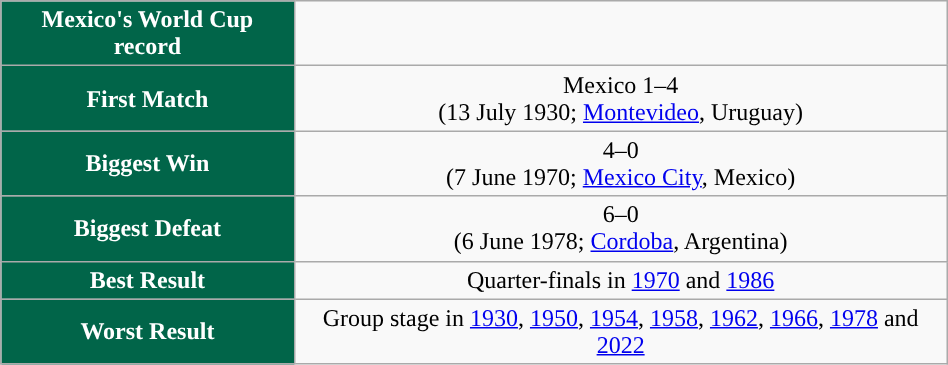<table class="wikitable collapsible collapsed" style="width:50%;text-align:center">
<tr>
<th style="background:#016549; color:white; "><strong>Mexico's World Cup record</strong></th>
</tr>
<tr>
<th style="background:#016549; color:white; ">First Match</th>
<td> Mexico 1–4 <br> (13 July 1930; <a href='#'>Montevideo</a>, Uruguay)</td>
</tr>
<tr>
<th style="background:#016549; color:white; ">Biggest Win</th>
<td> 4–0 <br> (7 June 1970; <a href='#'>Mexico City</a>, Mexico)</td>
</tr>
<tr>
<th style="background:#016549; color:white; ">Biggest Defeat</th>
<td> 6–0 <br> (6 June 1978; <a href='#'>Cordoba</a>, Argentina)</td>
</tr>
<tr>
<th style="background:#016549; color:white; ">Best Result</th>
<td>Quarter-finals in <a href='#'>1970</a> and <a href='#'>1986</a></td>
</tr>
<tr>
<th style="background:#016549; color:white; ">Worst Result</th>
<td>Group stage in <a href='#'>1930</a>, <a href='#'>1950</a>, <a href='#'>1954</a>, <a href='#'>1958</a>, <a href='#'>1962</a>, <a href='#'>1966</a>, <a href='#'>1978</a> and <a href='#'>2022</a></td>
</tr>
</table>
